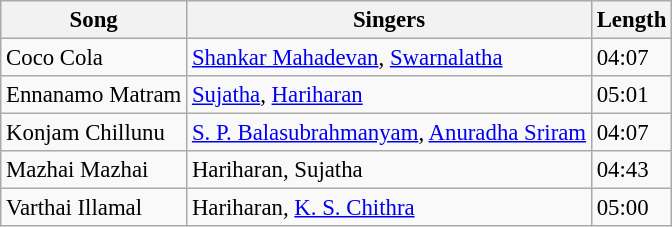<table class="wikitable" style="font-size: 95%;">
<tr>
<th>Song</th>
<th>Singers</th>
<th>Length</th>
</tr>
<tr>
<td>Coco Cola</td>
<td><a href='#'>Shankar Mahadevan</a>, <a href='#'>Swarnalatha</a></td>
<td>04:07</td>
</tr>
<tr>
<td>Ennanamo Matram</td>
<td><a href='#'>Sujatha</a>, <a href='#'>Hariharan</a></td>
<td>05:01</td>
</tr>
<tr>
<td>Konjam Chillunu</td>
<td><a href='#'>S. P. Balasubrahmanyam</a>, <a href='#'>Anuradha Sriram</a></td>
<td>04:07</td>
</tr>
<tr>
<td>Mazhai Mazhai</td>
<td>Hariharan, Sujatha</td>
<td>04:43</td>
</tr>
<tr>
<td>Varthai Illamal</td>
<td>Hariharan, <a href='#'>K. S. Chithra</a></td>
<td>05:00</td>
</tr>
</table>
